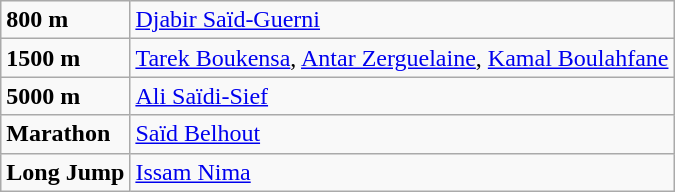<table class="wikitable">
<tr>
<td><strong>800 m</strong></td>
<td><a href='#'>Djabir Saïd-Guerni</a></td>
</tr>
<tr>
<td><strong>1500 m</strong></td>
<td><a href='#'>Tarek Boukensa</a>, <a href='#'>Antar Zerguelaine</a>, <a href='#'>Kamal Boulahfane</a></td>
</tr>
<tr>
<td><strong>5000 m</strong></td>
<td><a href='#'>Ali Saïdi-Sief</a></td>
</tr>
<tr>
<td><strong>Marathon</strong></td>
<td><a href='#'>Saïd Belhout</a></td>
</tr>
<tr>
<td><strong>Long Jump</strong></td>
<td><a href='#'>Issam Nima</a></td>
</tr>
</table>
